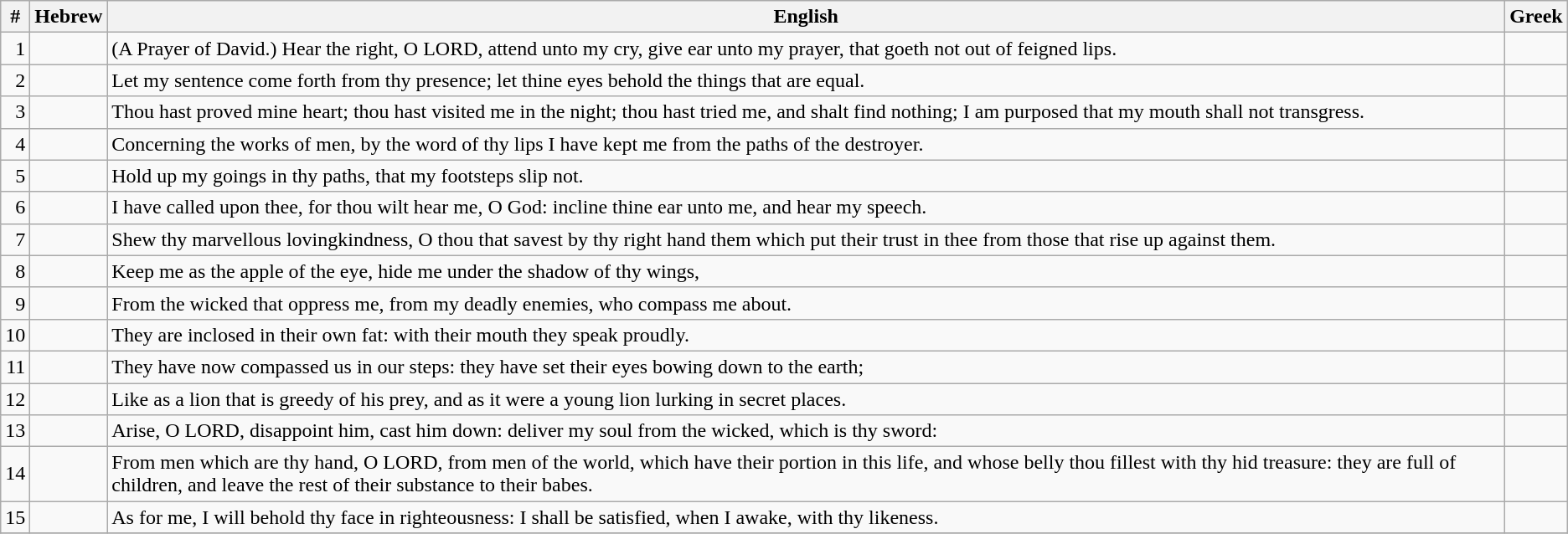<table class=wikitable>
<tr>
<th>#</th>
<th>Hebrew</th>
<th>English</th>
<th>Greek</th>
</tr>
<tr>
<td style="text-align:right">1</td>
<td style="text-align:right"></td>
<td>(A Prayer of David.) Hear the right, O LORD, attend unto my cry, give ear unto my prayer, that goeth not out of feigned lips.</td>
<td></td>
</tr>
<tr>
<td style="text-align:right">2</td>
<td style="text-align:right"></td>
<td>Let my sentence come forth from thy presence; let thine eyes behold the things that are equal.</td>
<td></td>
</tr>
<tr>
<td style="text-align:right">3</td>
<td style="text-align:right"></td>
<td>Thou hast proved mine heart; thou hast visited me in the night; thou hast tried me, and shalt find nothing; I am purposed that my mouth shall not transgress.</td>
<td></td>
</tr>
<tr>
<td style="text-align:right">4</td>
<td style="text-align:right"></td>
<td>Concerning the works of men, by the word of thy lips I have kept me from the paths of the destroyer.</td>
<td></td>
</tr>
<tr>
<td style="text-align:right">5</td>
<td style="text-align:right"></td>
<td>Hold up my goings in thy paths, that my footsteps slip not.</td>
<td></td>
</tr>
<tr>
<td style="text-align:right">6</td>
<td style="text-align:right"></td>
<td>I have called upon thee, for thou wilt hear me, O God: incline thine ear unto me, and hear my speech.</td>
<td></td>
</tr>
<tr>
<td style="text-align:right">7</td>
<td style="text-align:right"></td>
<td>Shew thy marvellous lovingkindness, O thou that savest by thy right hand them which put their trust in thee from those that rise up against them.</td>
<td></td>
</tr>
<tr>
<td style="text-align:right">8</td>
<td style="text-align:right"></td>
<td>Keep me as the apple of the eye, hide me under the shadow of thy wings,</td>
<td></td>
</tr>
<tr>
<td style="text-align:right">9</td>
<td style="text-align:right"></td>
<td>From the wicked that oppress me, from my deadly enemies, who compass me about.</td>
<td></td>
</tr>
<tr>
<td style="text-align:right">10</td>
<td style="text-align:right"></td>
<td>They are inclosed in their own fat: with their mouth they speak proudly.</td>
<td></td>
</tr>
<tr>
<td style="text-align:right">11</td>
<td style="text-align:right"></td>
<td>They have now compassed us in our steps: they have set their eyes bowing down to the earth;</td>
<td></td>
</tr>
<tr>
<td style="text-align:right">12</td>
<td style="text-align:right"></td>
<td>Like as a lion that is greedy of his prey, and as it were a young lion lurking in secret places.</td>
<td></td>
</tr>
<tr>
<td style="text-align:right">13</td>
<td style="text-align:right"></td>
<td>Arise, O LORD, disappoint him, cast him down: deliver my soul from the wicked, which is thy sword:</td>
<td></td>
</tr>
<tr>
<td style="text-align:right">14</td>
<td style="text-align:right"></td>
<td>From men which are thy hand, O LORD, from men of the world, which have their portion in this life, and whose belly thou fillest with thy hid treasure: they are full of children, and leave the rest of their substance to their babes.</td>
<td></td>
</tr>
<tr>
<td style="text-align:right">15</td>
<td style="text-align:right"></td>
<td>As for me, I will behold thy face in righteousness: I shall be satisfied, when I awake, with thy likeness.</td>
<td></td>
</tr>
<tr>
</tr>
</table>
